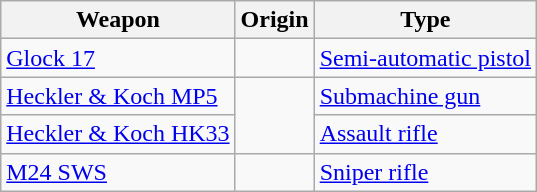<table class="wikitable">
<tr>
<th>Weapon</th>
<th>Origin</th>
<th>Type</th>
</tr>
<tr>
<td><a href='#'>Glock 17</a></td>
<td></td>
<td><a href='#'>Semi-automatic pistol</a></td>
</tr>
<tr>
<td><a href='#'>Heckler & Koch MP5</a></td>
<td rowspan="2"></td>
<td><a href='#'>Submachine gun</a></td>
</tr>
<tr>
<td><a href='#'>Heckler & Koch HK33</a></td>
<td><a href='#'>Assault rifle</a></td>
</tr>
<tr>
<td><a href='#'>M24 SWS</a></td>
<td></td>
<td><a href='#'>Sniper rifle</a></td>
</tr>
</table>
